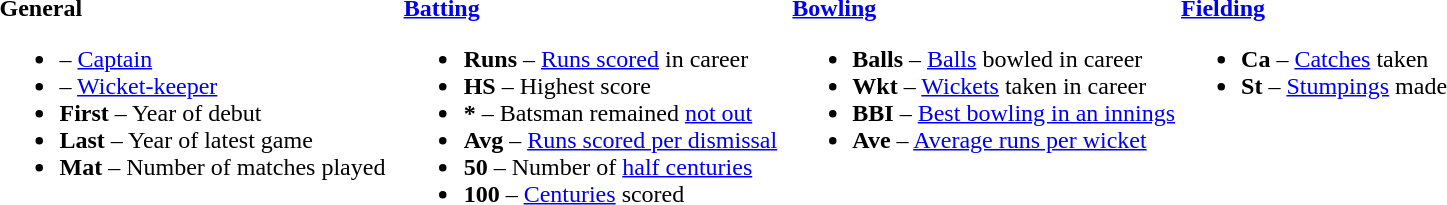<table>
<tr>
<td valign="top" style="width:26%"><br><strong>General</strong><ul><li> – <a href='#'>Captain</a></li><li> – <a href='#'>Wicket-keeper</a></li><li><strong>First</strong> – Year of debut</li><li><strong>Last</strong> – Year of latest game</li><li><strong>Mat</strong> – Number of matches played</li></ul></td>
<td valign="top" style="width:25%"><br><strong><a href='#'>Batting</a></strong><ul><li><strong>Runs</strong> – <a href='#'>Runs scored</a> in career</li><li><strong>HS</strong> – Highest score</li><li><strong>*</strong> – Batsman remained <a href='#'>not out</a></li><li><strong>Avg</strong> – <a href='#'>Runs scored per dismissal</a></li><li><strong>50</strong> – Number of <a href='#'>half centuries</a></li><li><strong>100</strong> – <a href='#'>Centuries</a> scored</li></ul></td>
<td valign="top" style="width:25%"><br><strong><a href='#'>Bowling</a></strong><ul><li><strong>Balls</strong> – <a href='#'>Balls</a> bowled in career</li><li><strong>Wkt</strong> – <a href='#'>Wickets</a> taken in career</li><li><strong>BBI</strong> – <a href='#'>Best bowling in an innings</a></li><li><strong>Ave</strong> – <a href='#'>Average runs per wicket</a></li></ul></td>
<td valign="top" style="width:25%"><br><strong><a href='#'>Fielding</a></strong><ul><li><strong>Ca</strong> – <a href='#'>Catches</a> taken</li><li><strong>St</strong> – <a href='#'>Stumpings</a> made</li></ul></td>
</tr>
</table>
